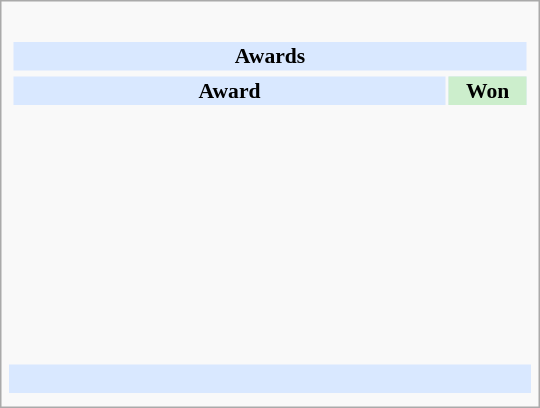<table class="infobox" style="width: 25em; text-align: left; font-size: 90%; vertical-align: middle;">
<tr>
</tr>
<tr>
<td colspan=3><br><table class="collapsible collapsed" width=100%>
<tr>
<th colspan=3 style="background-color: #D9E8FF; text-align: center;">Awards</th>
</tr>
<tr>
</tr>
<tr style="background:#d9e8ff; text-align:center;">
<td style="text-align:center;"><strong>Award</strong></td>
<td style="text-align:center; background:#cec; text-size:0.9em; width:50px;"><strong>Won</strong></td>
</tr>
<tr>
<td style="text-align:center;"><br></td>
<td></td>
</tr>
<tr>
<td style="text-align:center;"><br></td>
<td></td>
</tr>
<tr>
<td style="text-align:center;"><br></td>
<td></td>
</tr>
<tr>
<td style="text-align:center;"><br></td>
<td></td>
</tr>
<tr>
<td style="text-align:center;"><br></td>
<td></td>
</tr>
<tr>
<td style="text-align:center;"><br></td>
<td></td>
</tr>
<tr>
<td style="text-align:center;"><br></td>
<td></td>
</tr>
<tr>
<td style="text-align:center;"><br></td>
<td></td>
</tr>
</table>
</td>
</tr>
<tr style="background:#d9e8ff;">
<td style="text-align:center;" colspan="3"><br></td>
</tr>
<tr>
<td></td>
<td></td>
</tr>
</table>
